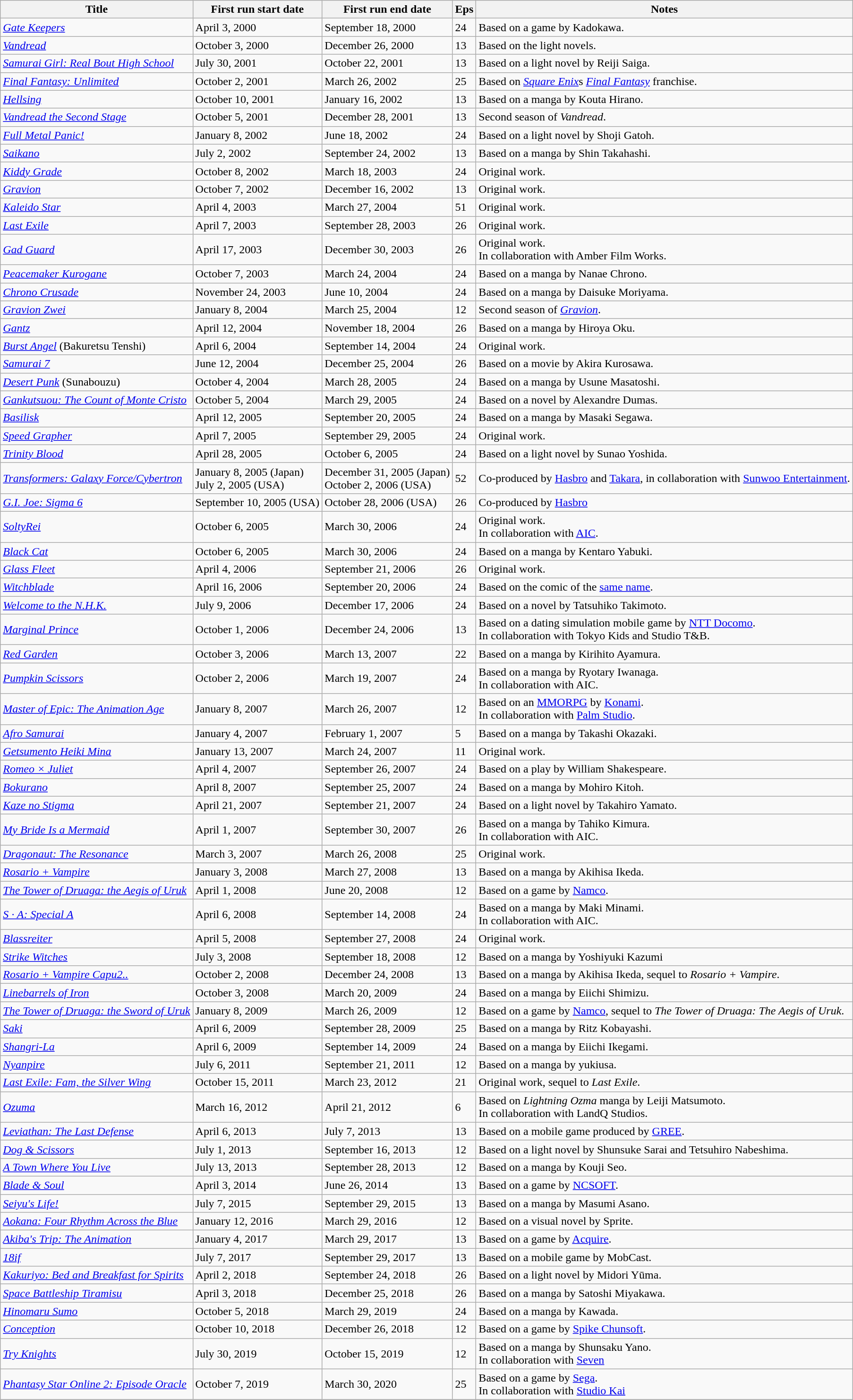<table class="wikitable">
<tr>
<th>Title</th>
<th>First run start date</th>
<th>First run end date</th>
<th>Eps</th>
<th>Notes</th>
</tr>
<tr>
<td><em><a href='#'>Gate Keepers</a></em></td>
<td>April 3, 2000</td>
<td>September 18, 2000</td>
<td>24</td>
<td>Based on a game by Kadokawa.</td>
</tr>
<tr>
<td><em><a href='#'>Vandread</a></em></td>
<td>October 3, 2000</td>
<td>December 26, 2000</td>
<td>13</td>
<td>Based on the light novels.</td>
</tr>
<tr>
<td><em><a href='#'>Samurai Girl: Real Bout High School</a></em></td>
<td>July 30, 2001</td>
<td>October 22, 2001</td>
<td>13</td>
<td>Based on a light novel by Reiji Saiga.</td>
</tr>
<tr>
<td><em><a href='#'>Final Fantasy: Unlimited</a></em></td>
<td>October 2, 2001</td>
<td>March 26, 2002</td>
<td>25</td>
<td>Based on <em><a href='#'>Square Enix</a></em>s <em><a href='#'>Final Fantasy</a></em> franchise.</td>
</tr>
<tr>
<td><em><a href='#'>Hellsing</a></em></td>
<td>October 10, 2001</td>
<td>January 16, 2002</td>
<td>13</td>
<td>Based on a manga by Kouta Hirano.</td>
</tr>
<tr>
<td><em><a href='#'>Vandread the Second Stage</a></em></td>
<td>October 5, 2001</td>
<td>December 28, 2001</td>
<td>13</td>
<td>Second season of <em>Vandread</em>.</td>
</tr>
<tr>
<td><em><a href='#'>Full Metal Panic!</a></em></td>
<td>January 8, 2002</td>
<td>June 18, 2002</td>
<td>24</td>
<td>Based on a light novel by Shoji Gatoh.</td>
</tr>
<tr>
<td><em><a href='#'>Saikano</a></em></td>
<td>July 2, 2002</td>
<td>September 24, 2002</td>
<td>13</td>
<td>Based on a manga by Shin Takahashi.</td>
</tr>
<tr>
<td><em><a href='#'>Kiddy Grade</a></em></td>
<td>October 8, 2002</td>
<td>March 18, 2003</td>
<td>24</td>
<td>Original work.</td>
</tr>
<tr>
<td><em><a href='#'>Gravion</a></em></td>
<td>October 7, 2002</td>
<td>December 16, 2002</td>
<td>13</td>
<td>Original work.</td>
</tr>
<tr>
<td><em><a href='#'>Kaleido Star</a></em></td>
<td>April 4, 2003</td>
<td>March 27, 2004</td>
<td>51</td>
<td>Original work.</td>
</tr>
<tr>
<td><em><a href='#'>Last Exile</a></em></td>
<td>April 7, 2003</td>
<td>September 28, 2003</td>
<td>26</td>
<td>Original work.</td>
</tr>
<tr>
<td><em><a href='#'>Gad Guard</a></em></td>
<td>April 17, 2003</td>
<td>December 30, 2003</td>
<td>26</td>
<td>Original work. <br> In collaboration with Amber Film Works.</td>
</tr>
<tr>
<td><em><a href='#'>Peacemaker Kurogane</a></em></td>
<td>October 7, 2003</td>
<td>March 24, 2004</td>
<td>24</td>
<td>Based on a manga by Nanae Chrono.</td>
</tr>
<tr>
<td><em><a href='#'>Chrono Crusade</a></em></td>
<td>November 24, 2003</td>
<td>June 10, 2004</td>
<td>24</td>
<td>Based on a manga by Daisuke Moriyama.</td>
</tr>
<tr>
<td><em><a href='#'>Gravion Zwei</a></em></td>
<td>January 8, 2004</td>
<td>March 25, 2004</td>
<td>12</td>
<td>Second season of <em><a href='#'>Gravion</a></em>.</td>
</tr>
<tr>
<td><em><a href='#'>Gantz</a></em></td>
<td>April 12, 2004</td>
<td>November 18, 2004</td>
<td>26</td>
<td>Based on a manga by Hiroya Oku.</td>
</tr>
<tr>
<td><em><a href='#'>Burst Angel</a></em> (Bakuretsu Tenshi)</td>
<td>April 6, 2004</td>
<td>September 14, 2004</td>
<td>24</td>
<td>Original work.</td>
</tr>
<tr>
<td><em><a href='#'>Samurai 7</a></em></td>
<td>June 12, 2004</td>
<td>December 25, 2004</td>
<td>26</td>
<td>Based on a movie by Akira Kurosawa.</td>
</tr>
<tr>
<td><em><a href='#'>Desert Punk</a></em> (Sunabouzu)</td>
<td>October 4, 2004</td>
<td>March 28, 2005</td>
<td>24</td>
<td>Based on a manga by Usune Masatoshi.</td>
</tr>
<tr>
<td><em><a href='#'>Gankutsuou: The Count of Monte Cristo</a></em></td>
<td>October 5, 2004</td>
<td>March 29, 2005</td>
<td>24</td>
<td>Based on a novel by Alexandre Dumas.</td>
</tr>
<tr>
<td><em><a href='#'>Basilisk</a></em></td>
<td>April 12, 2005</td>
<td>September 20, 2005</td>
<td>24</td>
<td>Based on a manga by Masaki Segawa.</td>
</tr>
<tr>
<td><em><a href='#'>Speed Grapher</a></em></td>
<td>April 7, 2005</td>
<td>September 29, 2005</td>
<td>24</td>
<td>Original work.</td>
</tr>
<tr>
<td><em><a href='#'>Trinity Blood</a></em></td>
<td>April 28, 2005</td>
<td>October 6, 2005</td>
<td>24</td>
<td>Based on a light novel by Sunao Yoshida.</td>
</tr>
<tr>
<td><em><a href='#'>Transformers: Galaxy Force/Cybertron</a></em></td>
<td>January 8, 2005 (Japan) <br> July 2, 2005 (USA)</td>
<td>December 31, 2005 (Japan) <br> October 2, 2006 (USA)</td>
<td>52</td>
<td>Co-produced by <a href='#'>Hasbro</a> and <a href='#'>Takara</a>, in collaboration with <a href='#'>Sunwoo Entertainment</a>.</td>
</tr>
<tr>
<td><em><a href='#'>G.I. Joe: Sigma 6</a></em></td>
<td>September 10, 2005 (USA)</td>
<td>October 28, 2006 (USA)</td>
<td>26</td>
<td>Co-produced by <a href='#'>Hasbro</a></td>
</tr>
<tr>
<td><em><a href='#'>SoltyRei</a></em></td>
<td>October 6, 2005</td>
<td>March 30, 2006</td>
<td>24</td>
<td>Original work. <br> In collaboration with <a href='#'>AIC</a>.</td>
</tr>
<tr>
<td><em><a href='#'>Black Cat</a></em></td>
<td>October 6, 2005</td>
<td>March 30, 2006</td>
<td>24</td>
<td>Based on a manga by Kentaro Yabuki.</td>
</tr>
<tr>
<td><em><a href='#'>Glass Fleet</a></em></td>
<td>April 4, 2006</td>
<td>September 21, 2006</td>
<td>26</td>
<td>Original work.</td>
</tr>
<tr>
<td><em><a href='#'>Witchblade</a></em></td>
<td>April 16, 2006</td>
<td>September 20, 2006</td>
<td>24</td>
<td>Based on the comic of the <a href='#'>same name</a>.</td>
</tr>
<tr>
<td><em><a href='#'>Welcome to the N.H.K.</a></em></td>
<td>July 9, 2006</td>
<td>December 17, 2006</td>
<td>24</td>
<td>Based on a novel by Tatsuhiko Takimoto.</td>
</tr>
<tr>
<td><em><a href='#'>Marginal Prince</a></em></td>
<td>October 1, 2006</td>
<td>December 24, 2006</td>
<td>13</td>
<td>Based on a dating simulation mobile game by <a href='#'>NTT Docomo</a>. <br> In collaboration with Tokyo Kids and Studio T&B.</td>
</tr>
<tr>
<td><em><a href='#'>Red Garden</a></em></td>
<td>October 3, 2006</td>
<td>March 13, 2007</td>
<td>22</td>
<td>Based on a manga by Kirihito Ayamura.</td>
</tr>
<tr>
<td><em><a href='#'>Pumpkin Scissors</a></em></td>
<td>October 2, 2006</td>
<td>March 19, 2007</td>
<td>24</td>
<td>Based on a manga by Ryotary Iwanaga. <br> In collaboration with AIC.</td>
</tr>
<tr>
<td><em><a href='#'>Master of Epic: The Animation Age</a></em></td>
<td>January 8, 2007</td>
<td>March 26, 2007</td>
<td>12</td>
<td>Based on an <a href='#'>MMORPG</a> by <a href='#'>Konami</a>. <br> In collaboration with <a href='#'>Palm Studio</a>.</td>
</tr>
<tr>
<td><em><a href='#'>Afro Samurai</a></em></td>
<td>January 4, 2007</td>
<td>February 1, 2007</td>
<td>5</td>
<td>Based on a manga by Takashi Okazaki.</td>
</tr>
<tr>
<td><em><a href='#'>Getsumento Heiki Mina</a></em></td>
<td>January 13, 2007</td>
<td>March 24, 2007</td>
<td>11</td>
<td>Original work.</td>
</tr>
<tr>
<td><em><a href='#'>Romeo × Juliet</a></em></td>
<td>April 4, 2007</td>
<td>September 26, 2007</td>
<td>24</td>
<td>Based on a play by William Shakespeare.</td>
</tr>
<tr>
<td><em><a href='#'>Bokurano</a></em></td>
<td>April 8, 2007</td>
<td>September 25, 2007</td>
<td>24</td>
<td>Based on a manga by Mohiro Kitoh.</td>
</tr>
<tr>
<td><em><a href='#'>Kaze no Stigma</a></em></td>
<td>April 21, 2007</td>
<td>September 21, 2007</td>
<td>24</td>
<td>Based on a light novel by Takahiro Yamato.</td>
</tr>
<tr>
<td><em><a href='#'>My Bride Is a Mermaid</a></em></td>
<td>April 1, 2007</td>
<td>September 30, 2007</td>
<td>26</td>
<td>Based on a manga by Tahiko Kimura. <br> In collaboration with AIC.</td>
</tr>
<tr>
<td><em><a href='#'>Dragonaut: The Resonance</a></em></td>
<td>March 3, 2007</td>
<td>March 26, 2008</td>
<td>25</td>
<td>Original work.</td>
</tr>
<tr>
<td><em><a href='#'>Rosario + Vampire</a></em></td>
<td>January 3, 2008</td>
<td>March 27, 2008</td>
<td>13</td>
<td>Based on a manga by Akihisa Ikeda.</td>
</tr>
<tr>
<td><em><a href='#'>The Tower of Druaga: the Aegis of Uruk</a></em></td>
<td>April 1, 2008</td>
<td>June 20, 2008</td>
<td>12</td>
<td>Based on a game by <a href='#'>Namco</a>.</td>
</tr>
<tr>
<td><em><a href='#'>S · A: Special A</a></em></td>
<td>April 6, 2008</td>
<td>September 14, 2008</td>
<td>24</td>
<td>Based on a manga by Maki Minami. <br> In collaboration with AIC.</td>
</tr>
<tr>
<td><em><a href='#'>Blassreiter</a></em></td>
<td>April 5, 2008</td>
<td>September 27, 2008</td>
<td>24</td>
<td>Original work.</td>
</tr>
<tr>
<td><em><a href='#'>Strike Witches</a></em></td>
<td>July 3, 2008</td>
<td>September 18, 2008</td>
<td>12</td>
<td>Based on a manga by Yoshiyuki Kazumi</td>
</tr>
<tr>
<td><em><a href='#'>Rosario + Vampire Capu2..</a></em></td>
<td>October 2, 2008</td>
<td>December 24, 2008</td>
<td>13</td>
<td>Based on a manga by Akihisa Ikeda, sequel to <em>Rosario + Vampire</em>.</td>
</tr>
<tr>
<td><em><a href='#'>Linebarrels of Iron</a></em></td>
<td>October 3, 2008</td>
<td>March 20, 2009</td>
<td>24</td>
<td>Based on a manga by Eiichi Shimizu.</td>
</tr>
<tr>
<td><em><a href='#'>The Tower of Druaga: the Sword of Uruk</a></em></td>
<td>January 8, 2009</td>
<td>March 26, 2009</td>
<td>12</td>
<td>Based on a game by <a href='#'>Namco</a>, sequel to <em>The Tower of Druaga: The Aegis of Uruk</em>.</td>
</tr>
<tr>
<td><em><a href='#'>Saki</a></em></td>
<td>April 6, 2009</td>
<td>September 28, 2009</td>
<td>25</td>
<td>Based on a manga by Ritz Kobayashi.</td>
</tr>
<tr>
<td><em><a href='#'>Shangri-La</a></em></td>
<td>April 6, 2009</td>
<td>September 14, 2009</td>
<td>24</td>
<td>Based on a manga by Eiichi Ikegami.</td>
</tr>
<tr>
<td><em><a href='#'>Nyanpire</a></em></td>
<td>July 6, 2011</td>
<td>September 21, 2011</td>
<td>12</td>
<td>Based on a manga by yukiusa.</td>
</tr>
<tr>
<td><em><a href='#'>Last Exile: Fam, the Silver Wing</a></em></td>
<td>October 15, 2011</td>
<td>March 23, 2012</td>
<td>21</td>
<td>Original work, sequel to <em>Last Exile</em>.</td>
</tr>
<tr>
<td><em><a href='#'>Ozuma</a></em></td>
<td>March 16, 2012</td>
<td>April 21, 2012</td>
<td>6</td>
<td>Based on <em>Lightning Ozma</em> manga by Leiji Matsumoto. <br> In collaboration with LandQ Studios.</td>
</tr>
<tr>
<td><em><a href='#'>Leviathan: The Last Defense</a></em></td>
<td>April 6, 2013</td>
<td>July 7, 2013</td>
<td>13</td>
<td>Based on a mobile game produced by <a href='#'>GREE</a>.</td>
</tr>
<tr>
<td><em><a href='#'>Dog & Scissors</a></em></td>
<td>July 1, 2013</td>
<td>September 16, 2013</td>
<td>12</td>
<td>Based on a light novel by Shunsuke Sarai and Tetsuhiro Nabeshima.</td>
</tr>
<tr>
<td><em><a href='#'>A Town Where You Live</a></em></td>
<td>July 13, 2013</td>
<td>September 28, 2013</td>
<td>12</td>
<td>Based on a manga by Kouji Seo.</td>
</tr>
<tr>
<td><em><a href='#'>Blade & Soul</a></em></td>
<td>April 3, 2014</td>
<td>June 26, 2014</td>
<td>13</td>
<td>Based on a game by <a href='#'>NCSOFT</a>.</td>
</tr>
<tr>
<td><em><a href='#'>Seiyu's Life!</a></em></td>
<td>July 7, 2015</td>
<td>September 29, 2015</td>
<td>13</td>
<td>Based on a manga by Masumi Asano.</td>
</tr>
<tr>
<td><em><a href='#'>Aokana: Four Rhythm Across the Blue</a></em></td>
<td>January 12, 2016</td>
<td>March 29, 2016</td>
<td>12</td>
<td>Based on a visual novel by Sprite.</td>
</tr>
<tr>
<td><em><a href='#'>Akiba's Trip: The Animation</a></em></td>
<td>January 4, 2017</td>
<td>March 29, 2017</td>
<td>13</td>
<td>Based on a game by <a href='#'>Acquire</a>.</td>
</tr>
<tr>
<td><em><a href='#'>18if</a></em></td>
<td>July 7, 2017</td>
<td>September 29, 2017</td>
<td>13</td>
<td>Based on a mobile game by MobCast.</td>
</tr>
<tr>
<td><em><a href='#'>Kakuriyo: Bed and Breakfast for Spirits</a></em></td>
<td>April 2, 2018</td>
<td>September 24, 2018</td>
<td>26</td>
<td>Based on a light novel by Midori Yūma.</td>
</tr>
<tr>
<td><em><a href='#'>Space Battleship Tiramisu</a></em></td>
<td>April 3, 2018</td>
<td>December 25, 2018</td>
<td>26</td>
<td>Based on a manga by Satoshi Miyakawa.</td>
</tr>
<tr>
<td><em><a href='#'>Hinomaru Sumo</a></em></td>
<td>October 5, 2018</td>
<td>March 29, 2019</td>
<td>24</td>
<td>Based on a manga by Kawada.</td>
</tr>
<tr>
<td><em><a href='#'>Conception</a></em></td>
<td>October 10, 2018</td>
<td>December 26, 2018</td>
<td>12</td>
<td>Based on a game by <a href='#'>Spike Chunsoft</a>.</td>
</tr>
<tr>
<td><em><a href='#'>Try Knights</a></em></td>
<td>July 30, 2019</td>
<td>October 15, 2019</td>
<td>12</td>
<td>Based on a manga by Shunsaku Yano. <br> In collaboration with <a href='#'>Seven</a></td>
</tr>
<tr>
<td><em><a href='#'>Phantasy Star Online 2: Episode Oracle</a></em></td>
<td>October 7, 2019</td>
<td>March 30, 2020</td>
<td>25</td>
<td>Based on a game by <a href='#'>Sega</a>. <br> In collaboration with <a href='#'>Studio Kai</a></td>
</tr>
<tr>
</tr>
</table>
